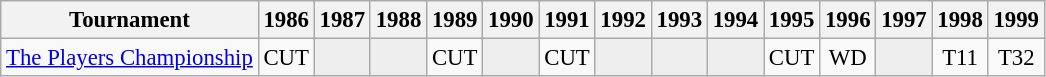<table class="wikitable" style="font-size:95%;text-align:center;">
<tr>
<th>Tournament</th>
<th>1986</th>
<th>1987</th>
<th>1988</th>
<th>1989</th>
<th>1990</th>
<th>1991</th>
<th>1992</th>
<th>1993</th>
<th>1994</th>
<th>1995</th>
<th>1996</th>
<th>1997</th>
<th>1998</th>
<th>1999</th>
</tr>
<tr>
<td align=left><a href='#'>The Players Championship</a></td>
<td>CUT</td>
<td style="background:#eeeeee;"></td>
<td style="background:#eeeeee;"></td>
<td>CUT</td>
<td style="background:#eeeeee;"></td>
<td>CUT</td>
<td style="background:#eeeeee;"></td>
<td style="background:#eeeeee;"></td>
<td style="background:#eeeeee;"></td>
<td>CUT</td>
<td>WD</td>
<td style="background:#eeeeee;"></td>
<td>T11</td>
<td>T32</td>
</tr>
</table>
